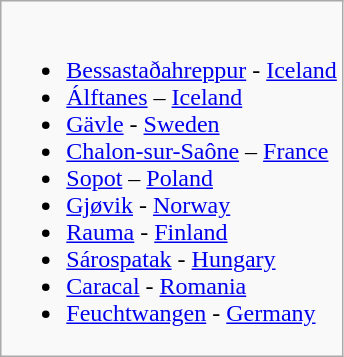<table class="wikitable">
<tr valign="top">
<td><br><ul><li> <a href='#'>Bessastaðahreppur</a> - <a href='#'>Iceland</a></li><li> <a href='#'>Álftanes</a> – <a href='#'>Iceland</a></li><li> <a href='#'>Gävle</a> - <a href='#'>Sweden</a></li><li> <a href='#'>Chalon-sur-Saône</a> – <a href='#'>France</a></li><li> <a href='#'>Sopot</a> – <a href='#'>Poland</a></li><li> <a href='#'>Gjøvik</a> - <a href='#'>Norway</a></li><li> <a href='#'>Rauma</a> - <a href='#'>Finland</a></li><li> <a href='#'>Sárospatak</a> - <a href='#'>Hungary</a></li><li> <a href='#'>Caracal</a> - <a href='#'>Romania</a></li><li> <a href='#'>Feuchtwangen</a> - <a href='#'>Germany</a></li></ul></td>
</tr>
</table>
